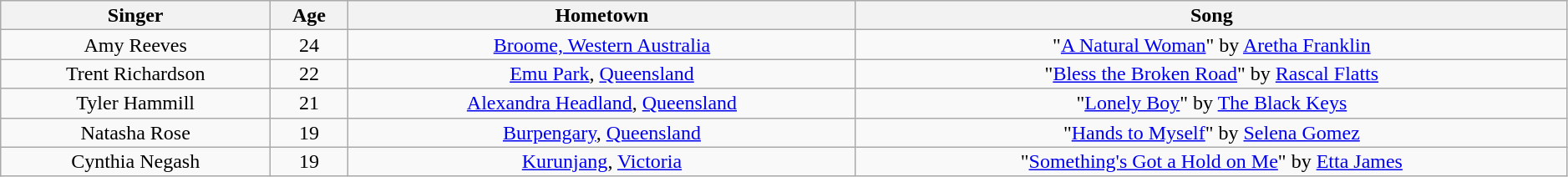<table class="wikitable plainrowheaders" style="text-align:center; line-height:16px; width:99%;">
<tr>
<th scope="col">Singer</th>
<th>Age</th>
<th>Hometown</th>
<th scope="col">Song</th>
</tr>
<tr>
<td>Amy Reeves</td>
<td>24</td>
<td><a href='#'>Broome, Western Australia</a></td>
<td>"<a href='#'>A Natural Woman</a>" by <a href='#'>Aretha Franklin</a></td>
</tr>
<tr>
<td>Trent Richardson</td>
<td>22</td>
<td><a href='#'>Emu Park</a>, <a href='#'>Queensland</a></td>
<td>"<a href='#'>Bless the Broken Road</a>" by <a href='#'>Rascal Flatts</a></td>
</tr>
<tr>
<td>Tyler Hammill</td>
<td>21</td>
<td><a href='#'>Alexandra Headland</a>, <a href='#'>Queensland</a></td>
<td>"<a href='#'>Lonely Boy</a>" by <a href='#'>The Black Keys</a></td>
</tr>
<tr>
<td>Natasha Rose</td>
<td>19</td>
<td><a href='#'>Burpengary</a>, <a href='#'>Queensland</a></td>
<td>"<a href='#'>Hands to Myself</a>" by <a href='#'>Selena Gomez</a></td>
</tr>
<tr>
<td>Cynthia Negash</td>
<td>19</td>
<td><a href='#'>Kurunjang</a>, <a href='#'>Victoria</a></td>
<td>"<a href='#'>Something's Got a Hold on Me</a>" by <a href='#'>Etta James</a></td>
</tr>
</table>
